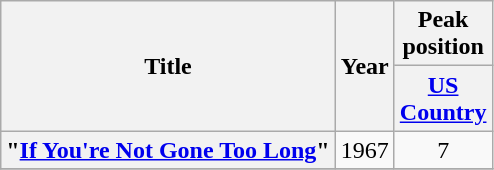<table class="wikitable plainrowheaders" style="text-align:center;">
<tr>
<th scope="col" rowspan = "2">Title</th>
<th scope="col" rowspan = "2">Year</th>
<th scope="col" colspan="1">Peak<br>position</th>
</tr>
<tr>
<th><a href='#'>US<br>Country</a><br></th>
</tr>
<tr>
<th scope = "row">"<a href='#'>If You're Not Gone Too Long</a>"</th>
<td>1967</td>
<td>7</td>
</tr>
<tr>
</tr>
</table>
